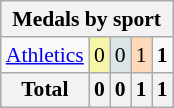<table class="wikitable" style="font-size:90%; text-align:center;">
<tr>
<th colspan="5">Medals by sport</th>
</tr>
<tr>
<td align="left"><a href='#'>Athletics</a></td>
<td style="background:#F7F6A8;">0</td>
<td style="background:#DCE5E5;">0</td>
<td style="background:#FFDAB9;">1</td>
<td><strong>1</strong></td>
</tr>
<tr class="sortbottom">
<th>Total</th>
<th>0</th>
<th>0</th>
<th>1</th>
<th>1</th>
</tr>
</table>
